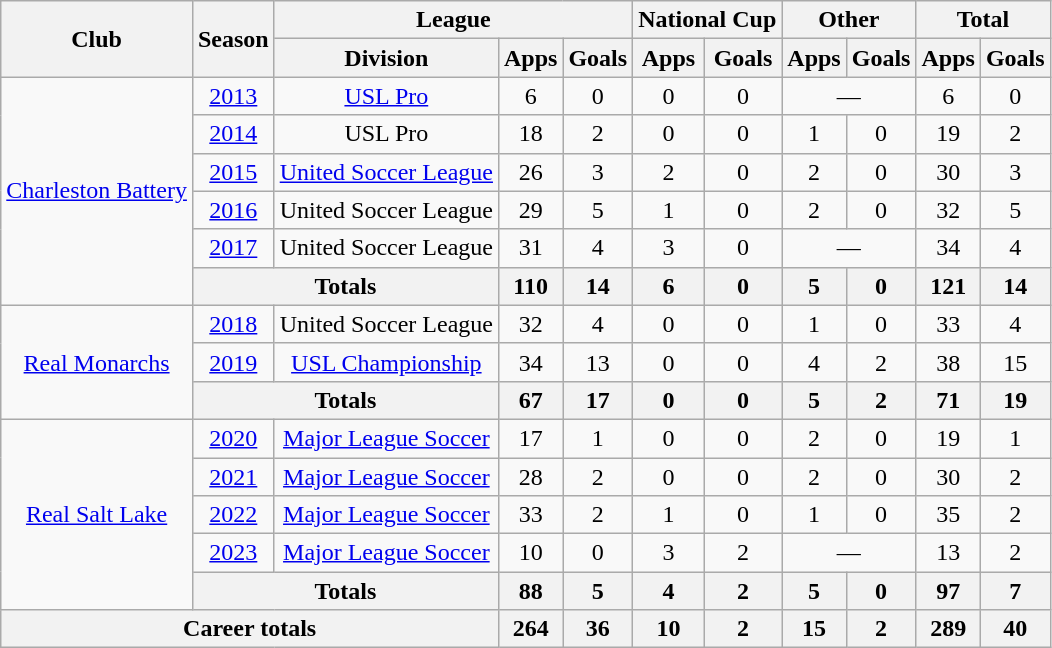<table class="wikitable" style="text-align:center">
<tr>
<th rowspan="2">Club</th>
<th rowspan="2">Season</th>
<th colspan="3">League</th>
<th colspan="2">National Cup</th>
<th colspan="2">Other</th>
<th colspan="2">Total</th>
</tr>
<tr>
<th>Division</th>
<th>Apps</th>
<th>Goals</th>
<th>Apps</th>
<th>Goals</th>
<th>Apps</th>
<th>Goals</th>
<th>Apps</th>
<th>Goals</th>
</tr>
<tr>
<td rowspan="6"><a href='#'>Charleston Battery</a></td>
<td><a href='#'>2013</a></td>
<td><a href='#'>USL Pro</a></td>
<td>6</td>
<td>0</td>
<td>0</td>
<td>0</td>
<td colspan="2">—</td>
<td>6</td>
<td>0</td>
</tr>
<tr>
<td><a href='#'>2014</a></td>
<td>USL Pro</td>
<td>18</td>
<td>2</td>
<td>0</td>
<td>0</td>
<td>1</td>
<td>0</td>
<td>19</td>
<td>2</td>
</tr>
<tr>
<td><a href='#'>2015</a></td>
<td><a href='#'>United Soccer League</a></td>
<td>26</td>
<td>3</td>
<td>2</td>
<td>0</td>
<td>2</td>
<td>0</td>
<td>30</td>
<td>3</td>
</tr>
<tr>
<td><a href='#'>2016</a></td>
<td>United Soccer League</td>
<td>29</td>
<td>5</td>
<td>1</td>
<td>0</td>
<td>2</td>
<td>0</td>
<td>32</td>
<td>5</td>
</tr>
<tr>
<td><a href='#'>2017</a></td>
<td>United Soccer League</td>
<td>31</td>
<td>4</td>
<td>3</td>
<td>0</td>
<td colspan="2">—</td>
<td>34</td>
<td>4</td>
</tr>
<tr>
<th colspan="2">Totals</th>
<th>110</th>
<th>14</th>
<th>6</th>
<th>0</th>
<th>5</th>
<th>0</th>
<th>121</th>
<th>14</th>
</tr>
<tr>
<td rowspan="3"><a href='#'>Real Monarchs</a></td>
<td><a href='#'>2018</a></td>
<td>United Soccer League</td>
<td>32</td>
<td>4</td>
<td>0</td>
<td>0</td>
<td>1</td>
<td>0</td>
<td>33</td>
<td>4</td>
</tr>
<tr>
<td><a href='#'>2019</a></td>
<td><a href='#'>USL Championship</a></td>
<td>34</td>
<td>13</td>
<td>0</td>
<td>0</td>
<td>4</td>
<td>2</td>
<td>38</td>
<td>15</td>
</tr>
<tr>
<th colspan="2">Totals</th>
<th>67</th>
<th>17</th>
<th>0</th>
<th>0</th>
<th>5</th>
<th>2</th>
<th>71</th>
<th>19</th>
</tr>
<tr>
<td rowspan="5"><a href='#'>Real Salt Lake</a></td>
<td><a href='#'>2020</a></td>
<td><a href='#'>Major League Soccer</a></td>
<td>17</td>
<td>1</td>
<td>0</td>
<td>0</td>
<td>2</td>
<td>0</td>
<td>19</td>
<td>1</td>
</tr>
<tr>
<td><a href='#'>2021</a></td>
<td><a href='#'>Major League Soccer</a></td>
<td>28</td>
<td>2</td>
<td>0</td>
<td>0</td>
<td>2</td>
<td>0</td>
<td>30</td>
<td>2</td>
</tr>
<tr>
<td><a href='#'>2022</a></td>
<td><a href='#'>Major League Soccer</a></td>
<td>33</td>
<td>2</td>
<td>1</td>
<td>0</td>
<td>1</td>
<td>0</td>
<td>35</td>
<td>2</td>
</tr>
<tr>
<td><a href='#'>2023</a></td>
<td><a href='#'>Major League Soccer</a></td>
<td>10</td>
<td>0</td>
<td>3</td>
<td>2</td>
<td colspan="2">—</td>
<td>13</td>
<td>2</td>
</tr>
<tr>
<th colspan="2">Totals</th>
<th>88</th>
<th>5</th>
<th>4</th>
<th>2</th>
<th>5</th>
<th>0</th>
<th>97</th>
<th>7</th>
</tr>
<tr>
<th colspan="3">Career totals</th>
<th>264</th>
<th>36</th>
<th>10</th>
<th>2</th>
<th>15</th>
<th>2</th>
<th>289</th>
<th>40</th>
</tr>
</table>
